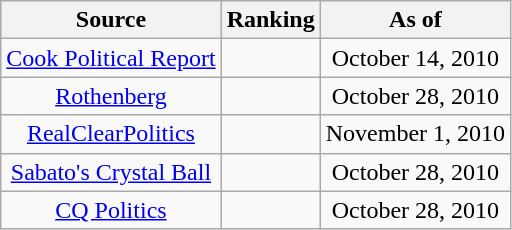<table class="wikitable" style="text-align:center">
<tr>
<th>Source</th>
<th>Ranking</th>
<th>As of</th>
</tr>
<tr>
<td><a href='#'>Cook Political Report</a></td>
<td></td>
<td>October 14, 2010</td>
</tr>
<tr>
<td><a href='#'>Rothenberg</a></td>
<td></td>
<td>October 28, 2010</td>
</tr>
<tr>
<td><a href='#'>RealClearPolitics</a></td>
<td></td>
<td>November 1, 2010</td>
</tr>
<tr>
<td><a href='#'>Sabato's Crystal Ball</a></td>
<td></td>
<td>October 28, 2010</td>
</tr>
<tr>
<td><a href='#'>CQ Politics</a></td>
<td></td>
<td>October 28, 2010</td>
</tr>
</table>
